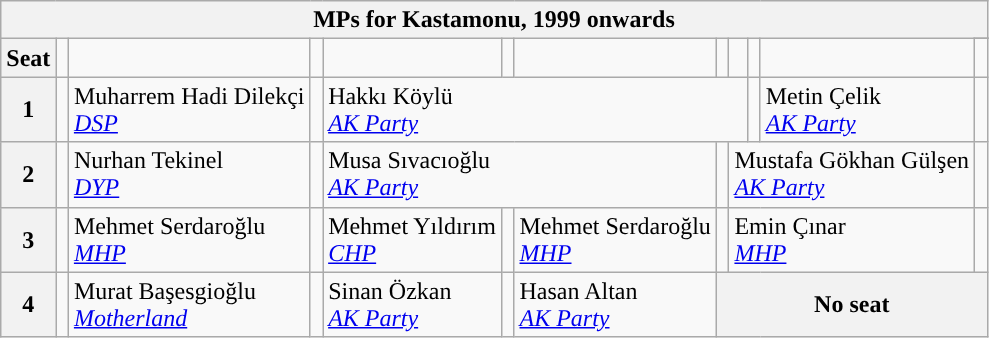<table class="wikitable">
<tr>
<th colspan = 12>MPs for Kastamonu, 1999 onwards</th>
</tr>
<tr>
<th rowspan = 2>Seat</th>
<td rowspan="2" style="width:1px;"></td>
<td rowspan = 2></td>
<td rowspan="2" style="width:1px;"></td>
<td rowspan = 2></td>
<td rowspan="2" style="width:1px;"></td>
<td rowspan = 2></td>
<td rowspan="2" style="width:1px;"></td>
<td rowspan = 2></td>
<td rowspan="2" style="width:1px;"></td>
<td rowspan = 2></td>
</tr>
<tr>
<td></td>
</tr>
<tr>
<th>1</th>
<td width=1px style="background-color: "></td>
<td colspan = 1>Muharrem Hadi Dilekçi<br><em><a href='#'>DSP</a></em></td>
<td width=1px style="background-color: "></td>
<td colspan = 5>Hakkı Köylü<br><em><a href='#'>AK Party</a></em></td>
<td width=1px style="background-color: "></td>
<td colspan = 1>Metin Çelik<br><em><a href='#'>AK Party</a></em></td>
<td width=1px style="background-color: "></td>
</tr>
<tr>
<th>2</th>
<td width=1px style="background-color: "></td>
<td colspan = 1>Nurhan Tekinel<br><em><a href='#'>DYP</a></em></td>
<td width=1px style="background-color: "></td>
<td colspan = 3>Musa Sıvacıoğlu<br><em><a href='#'>AK Party</a></em></td>
<td width=1px style="background-color: "></td>
<td colspan = 3>Mustafa Gökhan Gülşen<br><em><a href='#'>AK Party</a></em></td>
<td width=1px style="background-color: "></td>
</tr>
<tr>
<th>3</th>
<td width=1px style="background-color: "></td>
<td colspan = 1>Mehmet Serdaroğlu<br><em><a href='#'>MHP</a></em></td>
<td width=1px style="background-color: "></td>
<td colspan = 1>Mehmet Yıldırım<br><em><a href='#'>CHP</a></em></td>
<td width=1px style="background-color: "></td>
<td colspan = 1>Mehmet Serdaroğlu<br><em><a href='#'>MHP</a></em></td>
<td width=1px style="background-color: "></td>
<td colspan = 3>Emin Çınar<br><em><a href='#'>MHP</a></em></td>
<td width=1px style="background-color: "></td>
</tr>
<tr>
<th>4</th>
<td width=1px style="background-color: "></td>
<td colspan = 1>Murat Başesgioğlu<br><em><a href='#'>Motherland</a></em></td>
<td width=1px style="background-color: "></td>
<td colspan = 1>Sinan Özkan<br><em><a href='#'>AK Party</a></em></td>
<td width=1px style="background-color: "></td>
<td colspan = 1>Hasan Altan<br><em><a href='#'>AK Party</a></em></td>
<th colspan = 5>No seat</th>
</tr>
</table>
